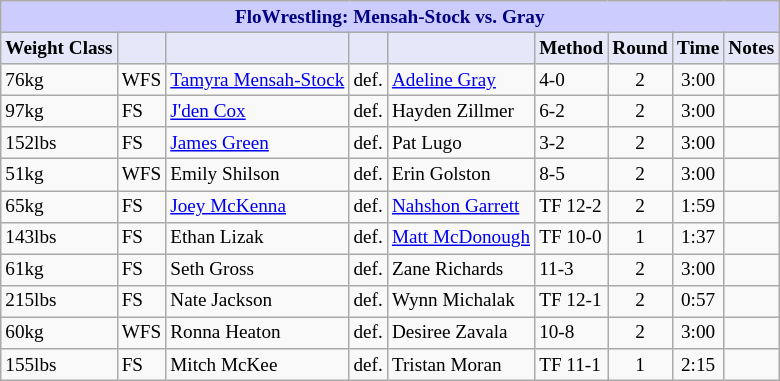<table class="wikitable" style="font-size: 80%;">
<tr>
<th colspan="9" style="background-color: #ccf; color: #000080; text-align: center;"><strong>FloWrestling: Mensah-Stock vs. Gray</strong></th>
</tr>
<tr>
<th colspan="1" style="background-color: #E6E8FA; color: #000000; text-align: center;">Weight Class</th>
<th colspan="1" style="background-color: #E6E8FA; color: #000000; text-align: center;"></th>
<th colspan="1" style="background-color: #E6E8FA; color: #000000; text-align: center;"></th>
<th colspan="1" style="background-color: #E6E8FA; color: #000000; text-align: center;"></th>
<th colspan="1" style="background-color: #E6E8FA; color: #000000; text-align: center;"></th>
<th colspan="1" style="background-color: #E6E8FA; color: #000000; text-align: center;">Method</th>
<th colspan="1" style="background-color: #E6E8FA; color: #000000; text-align: center;">Round</th>
<th colspan="1" style="background-color: #E6E8FA; color: #000000; text-align: center;">Time</th>
<th colspan="1" style="background-color: #E6E8FA; color: #000000; text-align: center;">Notes</th>
</tr>
<tr>
<td>76kg</td>
<td>WFS</td>
<td> <a href='#'>Tamyra Mensah-Stock</a></td>
<td>def.</td>
<td> <a href='#'>Adeline Gray</a></td>
<td>4-0</td>
<td align="center">2</td>
<td align="center">3:00</td>
<td></td>
</tr>
<tr>
<td>97kg</td>
<td>FS</td>
<td> <a href='#'>J'den Cox</a></td>
<td>def.</td>
<td> Hayden Zillmer</td>
<td>6-2</td>
<td align="center">2</td>
<td align="center">3:00</td>
<td></td>
</tr>
<tr>
<td>152lbs</td>
<td>FS</td>
<td> <a href='#'>James Green</a></td>
<td>def.</td>
<td> Pat Lugo</td>
<td>3-2</td>
<td align="center">2</td>
<td align="center">3:00</td>
<td></td>
</tr>
<tr>
<td>51kg</td>
<td>WFS</td>
<td> Emily Shilson</td>
<td>def.</td>
<td> Erin Golston</td>
<td>8-5</td>
<td align="center">2</td>
<td align="center">3:00</td>
<td></td>
</tr>
<tr>
<td>65kg</td>
<td>FS</td>
<td> <a href='#'>Joey McKenna</a></td>
<td>def.</td>
<td> <a href='#'>Nahshon Garrett</a></td>
<td>TF 12-2</td>
<td align="center">2</td>
<td align="center">1:59</td>
<td></td>
</tr>
<tr>
<td>143lbs</td>
<td>FS</td>
<td> Ethan Lizak</td>
<td>def.</td>
<td> <a href='#'>Matt McDonough</a></td>
<td>TF 10-0</td>
<td align="center">1</td>
<td align="center">1:37</td>
<td></td>
</tr>
<tr>
<td>61kg</td>
<td>FS</td>
<td> Seth Gross</td>
<td>def.</td>
<td> Zane Richards</td>
<td>11-3</td>
<td align="center">2</td>
<td align="center">3:00</td>
<td></td>
</tr>
<tr>
<td>215lbs</td>
<td>FS</td>
<td> Nate Jackson</td>
<td>def.</td>
<td> Wynn Michalak</td>
<td>TF 12-1</td>
<td align="center">2</td>
<td align="center">0:57</td>
<td></td>
</tr>
<tr>
<td>60kg</td>
<td>WFS</td>
<td> Ronna Heaton</td>
<td>def.</td>
<td> Desiree Zavala</td>
<td>10-8</td>
<td align="center">2</td>
<td align="center">3:00</td>
<td></td>
</tr>
<tr>
<td>155lbs</td>
<td>FS</td>
<td> Mitch McKee</td>
<td>def.</td>
<td> Tristan Moran</td>
<td>TF 11-1</td>
<td align="center">1</td>
<td align="center">2:15</td>
<td></td>
</tr>
</table>
